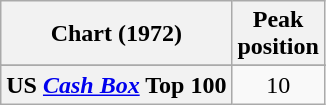<table class="wikitable sortable plainrowheaders">
<tr>
<th align="left">Chart (1972)</th>
<th align="left">Peak<br>position</th>
</tr>
<tr>
</tr>
<tr>
</tr>
<tr>
</tr>
<tr>
</tr>
<tr>
<th scope="row">US <em><a href='#'>Cash Box</a></em> Top 100</th>
<td style="text-align:center;">10</td>
</tr>
</table>
